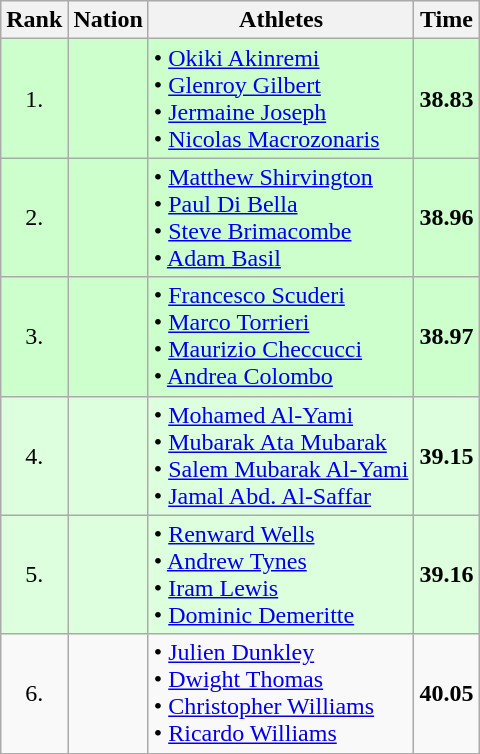<table class="wikitable" style="text-align:center">
<tr>
<th>Rank</th>
<th>Nation</th>
<th>Athletes</th>
<th>Time</th>
</tr>
<tr style="background:#ccffcc;">
<td>1.</td>
<td align=left></td>
<td align=left>• <a href='#'>Okiki Akinremi</a><br>• <a href='#'>Glenroy Gilbert</a><br>• <a href='#'>Jermaine Joseph</a><br>• <a href='#'>Nicolas Macrozonaris</a></td>
<td><strong>38.83</strong></td>
</tr>
<tr style="background:#ccffcc;">
<td>2.</td>
<td align=left></td>
<td align=left>• <a href='#'>Matthew Shirvington</a><br>• <a href='#'>Paul Di Bella</a><br>• <a href='#'>Steve Brimacombe</a><br>• <a href='#'>Adam Basil</a></td>
<td><strong>38.96</strong></td>
</tr>
<tr style="background:#ccffcc;">
<td>3.</td>
<td align=left></td>
<td align=left>• <a href='#'>Francesco Scuderi</a><br>• <a href='#'>Marco Torrieri</a><br>• <a href='#'>Maurizio Checcucci</a><br>• <a href='#'>Andrea Colombo</a></td>
<td><strong>38.97</strong></td>
</tr>
<tr style="background:#ddffdd;">
<td>4.</td>
<td align=left></td>
<td align=left>• <a href='#'>Mohamed Al-Yami</a><br>• <a href='#'>Mubarak Ata Mubarak</a><br>• <a href='#'>Salem Mubarak Al-Yami</a><br>• <a href='#'>Jamal Abd. Al-Saffar</a></td>
<td><strong>39.15</strong></td>
</tr>
<tr style="background:#ddffdd;">
<td>5.</td>
<td align=left></td>
<td align=left>• <a href='#'>Renward Wells</a><br>• <a href='#'>Andrew Tynes</a><br>• <a href='#'>Iram Lewis</a><br>• <a href='#'>Dominic Demeritte</a></td>
<td><strong>39.16</strong></td>
</tr>
<tr>
<td>6.</td>
<td align=left></td>
<td align=left>• <a href='#'>Julien Dunkley</a><br>• <a href='#'>Dwight Thomas</a><br>• <a href='#'>Christopher Williams</a><br>• <a href='#'>Ricardo Williams</a></td>
<td><strong>40.05</strong></td>
</tr>
</table>
